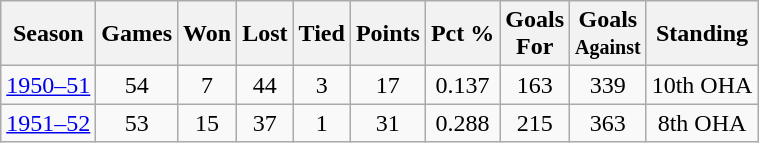<table class="wikitable">
<tr>
<th>Season</th>
<th>Games</th>
<th>Won</th>
<th>Lost</th>
<th>Tied</th>
<th>Points</th>
<th>Pct %</th>
<th>Goals<br>For</th>
<th>Goals<br><small>Against</small></th>
<th>Standing</th>
</tr>
<tr align="center">
<td><a href='#'>1950–51</a></td>
<td>54</td>
<td>7</td>
<td>44</td>
<td>3</td>
<td>17</td>
<td>0.137</td>
<td>163</td>
<td>339</td>
<td>10th OHA</td>
</tr>
<tr align="center">
<td><a href='#'>1951–52</a></td>
<td>53</td>
<td>15</td>
<td>37</td>
<td>1</td>
<td>31</td>
<td>0.288</td>
<td>215</td>
<td>363</td>
<td>8th OHA</td>
</tr>
</table>
